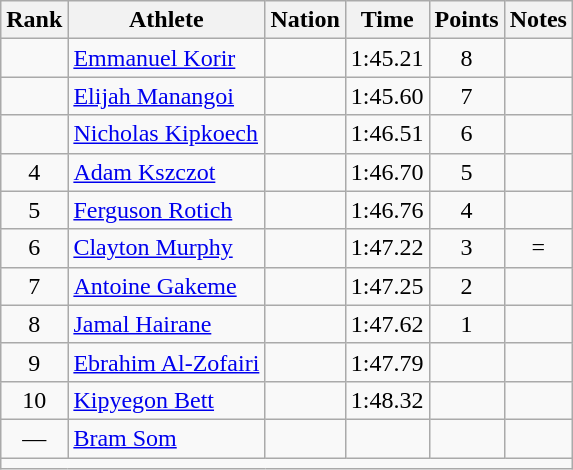<table class="wikitable sortable" style="text-align:center;">
<tr>
<th scope="col" style="width: 10px;">Rank</th>
<th scope="col">Athlete</th>
<th scope="col">Nation</th>
<th scope="col">Time</th>
<th scope="col">Points</th>
<th scope="col">Notes</th>
</tr>
<tr>
<td></td>
<td align=left><a href='#'>Emmanuel Korir</a></td>
<td align=left></td>
<td>1:45.21</td>
<td>8</td>
<td></td>
</tr>
<tr>
<td></td>
<td align=left><a href='#'>Elijah Manangoi</a></td>
<td align=left></td>
<td>1:45.60</td>
<td>7</td>
<td></td>
</tr>
<tr>
<td></td>
<td align=left><a href='#'>Nicholas Kipkoech</a></td>
<td align=left></td>
<td>1:46.51</td>
<td>6</td>
<td></td>
</tr>
<tr>
<td>4</td>
<td align=left><a href='#'>Adam Kszczot</a></td>
<td align=left></td>
<td>1:46.70</td>
<td>5</td>
<td></td>
</tr>
<tr>
<td>5</td>
<td align=left><a href='#'>Ferguson Rotich</a></td>
<td align=left></td>
<td>1:46.76</td>
<td>4</td>
<td></td>
</tr>
<tr>
<td>6</td>
<td align=left><a href='#'>Clayton Murphy</a></td>
<td align=left></td>
<td>1:47.22</td>
<td>3</td>
<td>=</td>
</tr>
<tr>
<td>7</td>
<td align=left><a href='#'>Antoine Gakeme</a></td>
<td align=left></td>
<td>1:47.25</td>
<td>2</td>
<td></td>
</tr>
<tr>
<td>8</td>
<td align=left><a href='#'>Jamal Hairane</a></td>
<td align=left></td>
<td>1:47.62</td>
<td>1</td>
<td></td>
</tr>
<tr>
<td>9</td>
<td align=left><a href='#'>Ebrahim Al-Zofairi</a></td>
<td align=left></td>
<td>1:47.79</td>
<td></td>
<td></td>
</tr>
<tr>
<td>10</td>
<td align=left><a href='#'>Kipyegon Bett</a></td>
<td align=left></td>
<td>1:48.32</td>
<td></td>
<td></td>
</tr>
<tr>
<td>—</td>
<td align=left><a href='#'>Bram Som</a></td>
<td align=left></td>
<td></td>
<td></td>
<td></td>
</tr>
<tr class="sortbottom">
<td colspan=6></td>
</tr>
</table>
